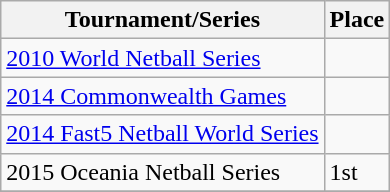<table class="wikitable collapsible">
<tr>
<th>Tournament/Series</th>
<th>Place</th>
</tr>
<tr>
<td><a href='#'>2010 World Netball Series</a></td>
<td></td>
</tr>
<tr>
<td><a href='#'>2014 Commonwealth Games</a></td>
<td></td>
</tr>
<tr>
<td><a href='#'>2014 Fast5 Netball World Series</a></td>
<td></td>
</tr>
<tr>
<td>2015 Oceania Netball Series</td>
<td>1st</td>
</tr>
<tr>
</tr>
</table>
